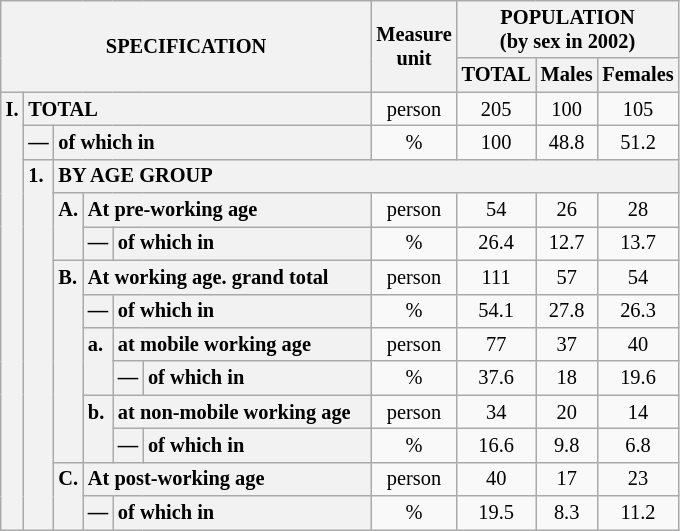<table class="wikitable" style="font-size:85%; text-align:center">
<tr>
<th rowspan="2" colspan="6">SPECIFICATION</th>
<th rowspan="2">Measure<br> unit</th>
<th colspan="3" rowspan="1">POPULATION<br> (by sex in 2002)</th>
</tr>
<tr>
<th>TOTAL</th>
<th>Males</th>
<th>Females</th>
</tr>
<tr>
<th style="text-align:left" valign="top" rowspan="13">I.</th>
<th style="text-align:left" colspan="5">TOTAL</th>
<td>person</td>
<td>205</td>
<td>100</td>
<td>105</td>
</tr>
<tr>
<th style="text-align:left" valign="top">—</th>
<th style="text-align:left" colspan="4">of which in</th>
<td>%</td>
<td>100</td>
<td>48.8</td>
<td>51.2</td>
</tr>
<tr>
<th style="text-align:left" valign="top" rowspan="11">1.</th>
<th style="text-align:left" colspan="19">BY AGE GROUP</th>
</tr>
<tr>
<th style="text-align:left" valign="top" rowspan="2">A.</th>
<th style="text-align:left" colspan="3">At pre-working age</th>
<td>person</td>
<td>54</td>
<td>26</td>
<td>28</td>
</tr>
<tr>
<th style="text-align:left" valign="top">—</th>
<th style="text-align:left" valign="top" colspan="2">of which in</th>
<td>%</td>
<td>26.4</td>
<td>12.7</td>
<td>13.7</td>
</tr>
<tr>
<th style="text-align:left" valign="top" rowspan="6">B.</th>
<th style="text-align:left" colspan="3">At working age. grand total</th>
<td>person</td>
<td>111</td>
<td>57</td>
<td>54</td>
</tr>
<tr>
<th style="text-align:left" valign="top">—</th>
<th style="text-align:left" valign="top" colspan="2">of which in</th>
<td>%</td>
<td>54.1</td>
<td>27.8</td>
<td>26.3</td>
</tr>
<tr>
<th style="text-align:left" valign="top" rowspan="2">a.</th>
<th style="text-align:left" colspan="2">at mobile working age</th>
<td>person</td>
<td>77</td>
<td>37</td>
<td>40</td>
</tr>
<tr>
<th style="text-align:left" valign="top">—</th>
<th style="text-align:left" valign="top" colspan="1">of which in                        </th>
<td>%</td>
<td>37.6</td>
<td>18</td>
<td>19.6</td>
</tr>
<tr>
<th style="text-align:left" valign="top" rowspan="2">b.</th>
<th style="text-align:left" colspan="2">at non-mobile working age</th>
<td>person</td>
<td>34</td>
<td>20</td>
<td>14</td>
</tr>
<tr>
<th style="text-align:left" valign="top">—</th>
<th style="text-align:left" valign="top" colspan="1">of which in                        </th>
<td>%</td>
<td>16.6</td>
<td>9.8</td>
<td>6.8</td>
</tr>
<tr>
<th style="text-align:left" valign="top" rowspan="2">C.</th>
<th style="text-align:left" colspan="3">At post-working age</th>
<td>person</td>
<td>40</td>
<td>17</td>
<td>23</td>
</tr>
<tr>
<th style="text-align:left" valign="top">—</th>
<th style="text-align:left" valign="top" colspan="2">of which in</th>
<td>%</td>
<td>19.5</td>
<td>8.3</td>
<td>11.2</td>
</tr>
</table>
